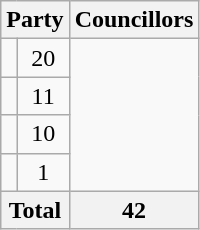<table class="wikitable">
<tr>
<th colspan=2>Party</th>
<th>Councillors</th>
</tr>
<tr>
<td></td>
<td align=center>20</td>
</tr>
<tr>
<td></td>
<td align=center>11</td>
</tr>
<tr>
<td></td>
<td align=center>10</td>
</tr>
<tr>
<td></td>
<td align=center>1</td>
</tr>
<tr>
<th colspan=2>Total</th>
<th align=center>42</th>
</tr>
</table>
